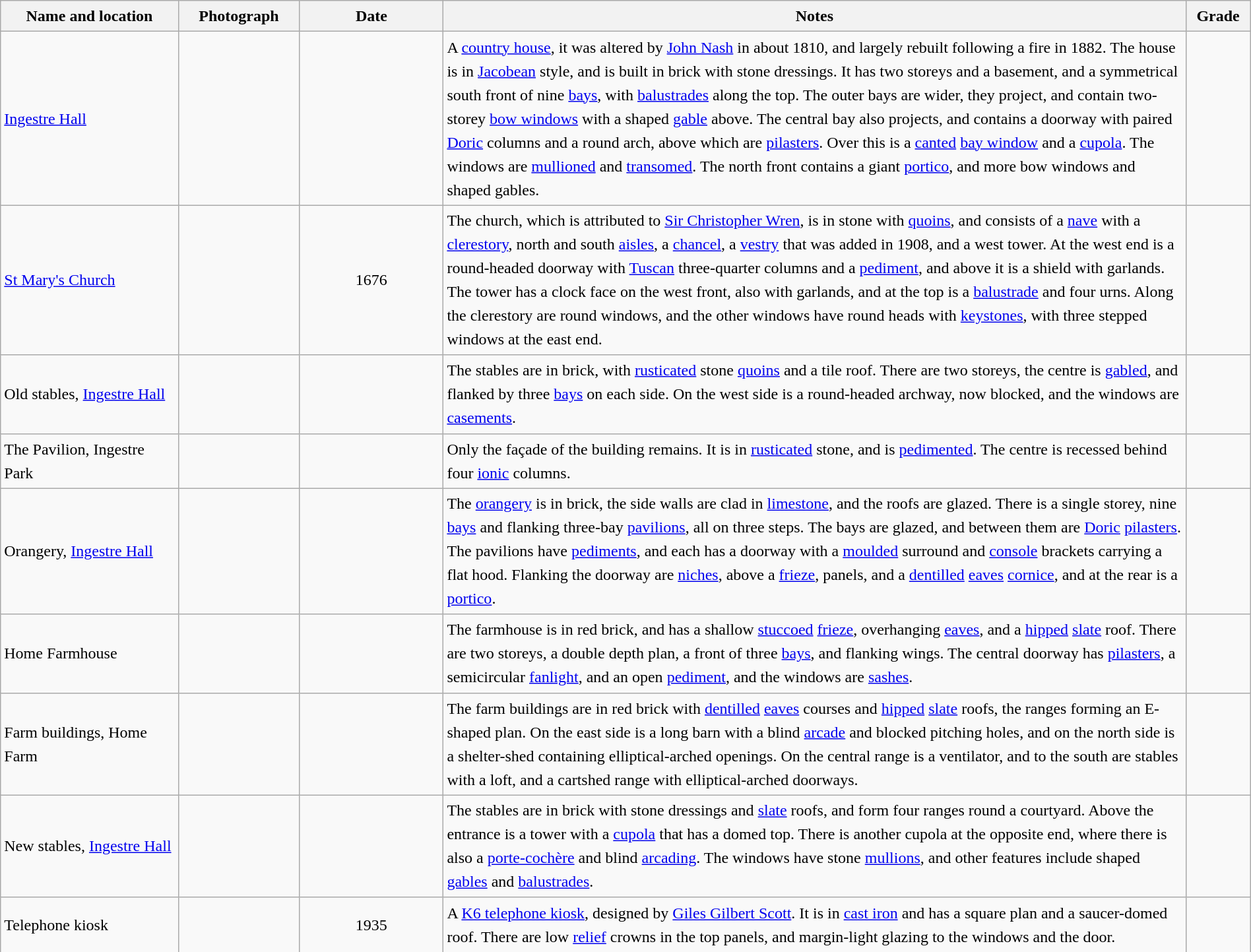<table class="wikitable sortable plainrowheaders" style="width:100%; border:0; text-align:left; line-height:150%;">
<tr>
<th scope="col"  style="width:150px">Name and location</th>
<th scope="col"  style="width:100px" class="unsortable">Photograph</th>
<th scope="col"  style="width:120px">Date</th>
<th scope="col"  style="width:650px" class="unsortable">Notes</th>
<th scope="col"  style="width:50px">Grade</th>
</tr>
<tr>
<td><a href='#'>Ingestre Hall</a><br><small></small></td>
<td></td>
<td align="center"></td>
<td>A <a href='#'>country house</a>, it was altered by <a href='#'>John Nash</a> in about 1810, and largely rebuilt following a fire in 1882.  The house is in <a href='#'>Jacobean</a> style, and is built in brick with stone dressings.  It has two storeys and a basement, and a symmetrical south front of nine <a href='#'>bays</a>, with <a href='#'>balustrades</a> along the top.  The outer bays are wider, they project, and contain two-storey <a href='#'>bow windows</a> with a shaped <a href='#'>gable</a> above.  The central bay also projects, and contains a doorway with paired <a href='#'>Doric</a> columns and a round arch, above which are <a href='#'>pilasters</a>.  Over this is a <a href='#'>canted</a> <a href='#'>bay window</a> and a <a href='#'>cupola</a>.  The windows are <a href='#'>mullioned</a> and <a href='#'>transomed</a>.  The north front contains a giant <a href='#'>portico</a>, and more bow windows and shaped gables.</td>
<td align="center" ></td>
</tr>
<tr>
<td><a href='#'>St Mary's Church</a><br><small></small></td>
<td></td>
<td align="center">1676</td>
<td>The church, which is attributed to <a href='#'>Sir Christopher Wren</a>, is in stone with <a href='#'>quoins</a>, and consists of a <a href='#'>nave</a> with a <a href='#'>clerestory</a>, north and south <a href='#'>aisles</a>, a <a href='#'>chancel</a>, a <a href='#'>vestry</a> that was added in 1908, and a west tower.  At the west end is a round-headed doorway with <a href='#'>Tuscan</a> three-quarter columns and a <a href='#'>pediment</a>, and above it is a shield with garlands.  The tower has a clock face on the west front, also with garlands, and at the top is a <a href='#'>balustrade</a> and four urns.  Along the clerestory are round windows, and the other windows have round heads with <a href='#'>keystones</a>, with three stepped windows at the east end.</td>
<td align="center" ></td>
</tr>
<tr>
<td>Old stables, <a href='#'>Ingestre Hall</a><br><small></small></td>
<td></td>
<td align="center"></td>
<td>The stables are in brick, with <a href='#'>rusticated</a> stone <a href='#'>quoins</a> and a tile roof.  There are two storeys, the centre is <a href='#'>gabled</a>, and flanked by three <a href='#'>bays</a> on each side.  On the west side is a round-headed archway, now blocked, and the windows are <a href='#'>casements</a>.</td>
<td align="center" ></td>
</tr>
<tr>
<td>The Pavilion, Ingestre Park<br><small></small></td>
<td></td>
<td align="center"></td>
<td>Only the façade of the building remains.  It is in <a href='#'>rusticated</a> stone, and is <a href='#'>pedimented</a>.  The centre is recessed behind four <a href='#'>ionic</a> columns.</td>
<td align="center" ></td>
</tr>
<tr>
<td>Orangery, <a href='#'>Ingestre Hall</a><br><small></small></td>
<td></td>
<td align="center"></td>
<td>The <a href='#'>orangery</a> is in brick, the side walls are clad in <a href='#'>limestone</a>, and the roofs are glazed.  There is a single storey, nine <a href='#'>bays</a> and flanking three-bay <a href='#'>pavilions</a>, all on three steps.  The bays are glazed, and between them are <a href='#'>Doric</a> <a href='#'>pilasters</a>.  The pavilions have <a href='#'>pediments</a>, and each has a doorway with a <a href='#'>moulded</a> surround and <a href='#'>console</a> brackets carrying a flat hood.  Flanking the doorway are <a href='#'>niches</a>, above a <a href='#'>frieze</a>, panels, and a <a href='#'>dentilled</a> <a href='#'>eaves</a> <a href='#'>cornice</a>, and at the rear is a <a href='#'>portico</a>.</td>
<td align="center" ></td>
</tr>
<tr>
<td>Home Farmhouse<br><small></small></td>
<td></td>
<td align="center"></td>
<td>The farmhouse is in red brick, and has a shallow <a href='#'>stuccoed</a> <a href='#'>frieze</a>, overhanging <a href='#'>eaves</a>, and a <a href='#'>hipped</a> <a href='#'>slate</a> roof.  There are two storeys, a double depth plan, a front of three <a href='#'>bays</a>, and flanking wings.  The central doorway has <a href='#'>pilasters</a>, a semicircular <a href='#'>fanlight</a>, and an open <a href='#'>pediment</a>, and the windows are <a href='#'>sashes</a>.</td>
<td align="center" ></td>
</tr>
<tr>
<td>Farm buildings, Home Farm<br><small></small></td>
<td></td>
<td align="center"></td>
<td>The farm buildings are in red brick with <a href='#'>dentilled</a> <a href='#'>eaves</a> courses and <a href='#'>hipped</a> <a href='#'>slate</a> roofs, the ranges forming an E-shaped plan.  On the east side is a long barn with a blind <a href='#'>arcade</a> and blocked pitching holes, and on the north side is a shelter-shed containing elliptical-arched openings.  On the central range is a ventilator, and to the south are stables with a loft, and a cartshed range with elliptical-arched doorways.</td>
<td align="center" ></td>
</tr>
<tr>
<td>New stables, <a href='#'>Ingestre Hall</a><br><small></small></td>
<td></td>
<td align="center"></td>
<td>The stables are in brick with stone dressings and <a href='#'>slate</a> roofs, and form four ranges round a courtyard.  Above the entrance is a tower with a <a href='#'>cupola</a> that has a domed top.  There is another cupola at the opposite end, where there is also a <a href='#'>porte-cochère</a> and blind <a href='#'>arcading</a>.  The windows have stone <a href='#'>mullions</a>, and other features include shaped <a href='#'>gables</a> and <a href='#'>balustrades</a>.</td>
<td align="center" ></td>
</tr>
<tr>
<td>Telephone kiosk<br><small></small></td>
<td></td>
<td align="center">1935</td>
<td>A <a href='#'>K6 telephone kiosk</a>, designed by <a href='#'>Giles Gilbert Scott</a>.  It is in <a href='#'>cast iron</a> and has a square plan and a saucer-domed roof.  There are low <a href='#'>relief</a> crowns in the top panels, and margin-light glazing to the windows and the door.</td>
<td align="center" ></td>
</tr>
<tr>
</tr>
</table>
